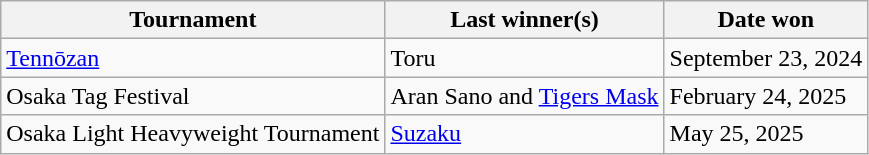<table class="wikitable">
<tr>
<th>Tournament</th>
<th>Last winner(s)</th>
<th>Date won</th>
</tr>
<tr>
<td><a href='#'>Tennōzan</a></td>
<td>Toru</td>
<td>September 23, 2024</td>
</tr>
<tr>
<td>Osaka Tag Festival</td>
<td>Aran Sano and <a href='#'>Tigers Mask</a></td>
<td>February 24, 2025</td>
</tr>
<tr>
<td>Osaka Light Heavyweight Tournament</td>
<td><a href='#'>Suzaku</a></td>
<td>May 25, 2025</td>
</tr>
</table>
